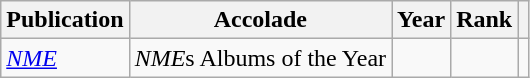<table class="sortable wikitable">
<tr>
<th>Publication</th>
<th>Accolade</th>
<th>Year</th>
<th>Rank</th>
<th class="unsortable"></th>
</tr>
<tr>
<td><em><a href='#'>NME</a></em></td>
<td><em>NME</em>s Albums of the Year</td>
<td></td>
<td></td>
<td></td>
</tr>
</table>
